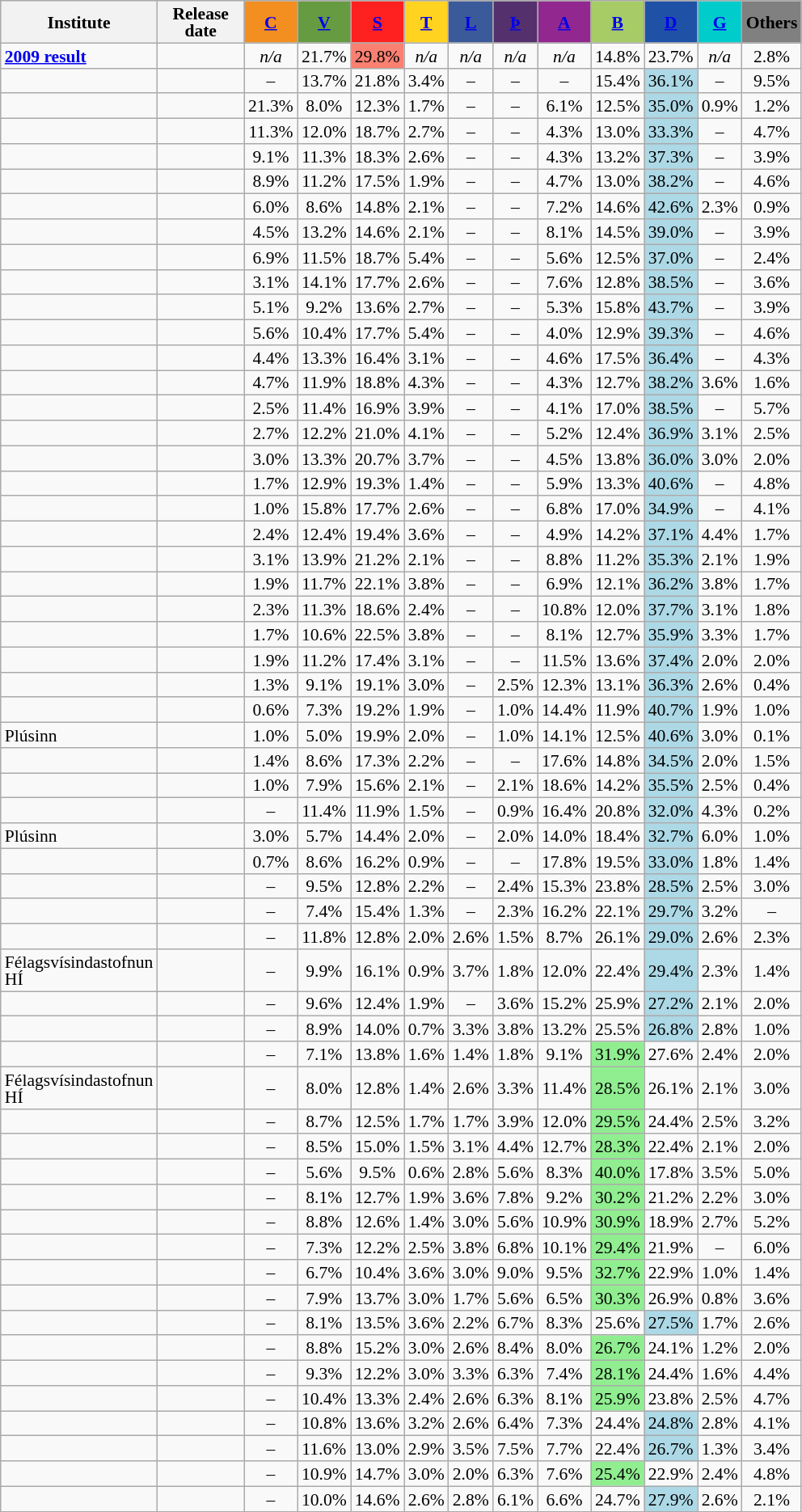<table class="wikitable sortable" style="font-size:90%;line-height:14px">
<tr style="background:#e9e9e9">
<th style="width:65px;">Institute</th>
<th style="width:65px;">Release date</th>
<th style="background:#f38e20"><strong><a href='#'><span>C</span></a></strong></th>
<th style="background:#669b41"><a href='#'><span>V</span></a></th>
<th style="background:#ff2020"><a href='#'><span>S</span></a></th>
<th style="background:#ffd320"><strong><a href='#'><span>T</span></a></strong></th>
<th style="background:#3b5a9a"><strong><a href='#'><span>L</span></a></strong></th>
<th style="background:#54306c"><a href='#'><span>Þ</span></a></th>
<th style="background:#92278f"><a href='#'><span>A</span></a></th>
<th style="background:#a7cc67"><a href='#'><span>B</span></a></th>
<th style="background:#1f52a6"><a href='#'><span>D</span></a></th>
<th style="background:#00cccc"><strong><a href='#'><span>G</span></a></strong></th>
<th style="background:grey"><strong><span>Others</span></strong></th>
</tr>
<tr style="text-align: center" class="hintergrundfarbe1">
<td style="text-align: left"><strong><a href='#'>2009 result</a></strong></td>
<td></td>
<td><em>n/a</em></td>
<td>21.7%</td>
<td bgcolor=salmon>29.8%</td>
<td><em>n/a</em></td>
<td><em>n/a</em></td>
<td><em>n/a</em></td>
<td><em>n/a</em></td>
<td>14.8%</td>
<td>23.7%</td>
<td><em>n/a</em></td>
<td>2.8%</td>
</tr>
<tr style="text-align: center" class="hintergrundfarbe1">
<td style="text-align: left"></td>
<td></td>
<td>–</td>
<td>13.7%</td>
<td>21.8%</td>
<td>3.4%</td>
<td>–</td>
<td>–</td>
<td>–</td>
<td>15.4%</td>
<td bgcolor=lightblue>36.1%</td>
<td>–</td>
<td>9.5%</td>
</tr>
<tr style="text-align: center" class="hintergrundfarbe1">
<td style="text-align: left;"></td>
<td></td>
<td>21.3%</td>
<td>8.0%</td>
<td>12.3%</td>
<td>1.7%</td>
<td>–</td>
<td>–</td>
<td>6.1%</td>
<td>12.5%</td>
<td bgcolor=lightblue>35.0%</td>
<td>0.9%</td>
<td>1.2%</td>
</tr>
<tr style="text-align: center" class="hintergrundfarbe1">
<td style="text-align: left;"></td>
<td></td>
<td>11.3%</td>
<td>12.0%</td>
<td>18.7%</td>
<td>2.7%</td>
<td>–</td>
<td>–</td>
<td>4.3%</td>
<td>13.0%</td>
<td bgcolor=lightblue>33.3%</td>
<td>–</td>
<td>4.7%</td>
</tr>
<tr style="text-align: center" class="hintergrundfarbe1">
<td style="text-align: left;"></td>
<td></td>
<td>9.1%</td>
<td>11.3%</td>
<td>18.3%</td>
<td>2.6%</td>
<td>–</td>
<td>–</td>
<td>4.3%</td>
<td>13.2%</td>
<td bgcolor=lightblue>37.3%</td>
<td>–</td>
<td>3.9%</td>
</tr>
<tr style="text-align: center" class="hintergrundfarbe1">
<td style="text-align: left;"></td>
<td></td>
<td>8.9%</td>
<td>11.2%</td>
<td>17.5%</td>
<td>1.9%</td>
<td>–</td>
<td>–</td>
<td>4.7%</td>
<td>13.0%</td>
<td bgcolor=lightblue>38.2%</td>
<td>–</td>
<td>4.6%</td>
</tr>
<tr style="text-align: center" class="hintergrundfarbe1">
<td style="text-align: left;"></td>
<td></td>
<td>6.0%</td>
<td>8.6%</td>
<td>14.8%</td>
<td>2.1%</td>
<td>–</td>
<td>–</td>
<td>7.2%</td>
<td>14.6%</td>
<td bgcolor=lightblue>42.6%</td>
<td>2.3%</td>
<td>0.9%</td>
</tr>
<tr style="text-align: center" class="hintergrundfarbe1">
<td style="text-align: left;"></td>
<td></td>
<td>4.5%</td>
<td>13.2%</td>
<td>14.6%</td>
<td>2.1%</td>
<td>–</td>
<td>–</td>
<td>8.1%</td>
<td>14.5%</td>
<td bgcolor=lightblue>39.0%</td>
<td>–</td>
<td>3.9%</td>
</tr>
<tr style="text-align: center" class="hintergrundfarbe1">
<td style="text-align: left;"></td>
<td></td>
<td>6.9%</td>
<td>11.5%</td>
<td>18.7%</td>
<td>5.4%</td>
<td>–</td>
<td>–</td>
<td>5.6%</td>
<td>12.5%</td>
<td bgcolor=lightblue>37.0%</td>
<td>–</td>
<td>2.4%</td>
</tr>
<tr style="text-align: center" class="hintergrundfarbe1">
<td style="text-align: left;"></td>
<td></td>
<td>3.1%</td>
<td>14.1%</td>
<td>17.7%</td>
<td>2.6%</td>
<td>–</td>
<td>–</td>
<td>7.6%</td>
<td>12.8%</td>
<td bgcolor=lightblue>38.5%</td>
<td>–</td>
<td>3.6%</td>
</tr>
<tr style="text-align: center" class="hintergrundfarbe1">
<td style="text-align: left;"></td>
<td></td>
<td>5.1%</td>
<td>9.2%</td>
<td>13.6%</td>
<td>2.7%</td>
<td>–</td>
<td>–</td>
<td>5.3%</td>
<td>15.8%</td>
<td bgcolor=lightblue>43.7%</td>
<td>–</td>
<td>3.9%</td>
</tr>
<tr style="text-align: center" class="hintergrundfarbe1">
<td style="text-align: left;"></td>
<td></td>
<td>5.6%</td>
<td>10.4%</td>
<td>17.7%</td>
<td>5.4%</td>
<td>–</td>
<td>–</td>
<td>4.0%</td>
<td>12.9%</td>
<td bgcolor=lightblue>39.3%</td>
<td>–</td>
<td>4.6%</td>
</tr>
<tr style="text-align: center" class="hintergrundfarbe1">
<td style="text-align: left;"></td>
<td></td>
<td>4.4%</td>
<td>13.3%</td>
<td>16.4%</td>
<td>3.1%</td>
<td>–</td>
<td>–</td>
<td>4.6%</td>
<td>17.5%</td>
<td bgcolor=lightblue>36.4%</td>
<td>–</td>
<td>4.3%</td>
</tr>
<tr style="text-align: center" class="hintergrundfarbe1">
<td style="text-align: left;"></td>
<td></td>
<td>4.7%</td>
<td>11.9%</td>
<td>18.8%</td>
<td>4.3%</td>
<td>–</td>
<td>–</td>
<td>4.3%</td>
<td>12.7%</td>
<td bgcolor=lightblue>38.2%</td>
<td>3.6%</td>
<td>1.6%</td>
</tr>
<tr style="text-align: center" class="hintergrundfarbe1">
<td style="text-align: left;"></td>
<td></td>
<td>2.5%</td>
<td>11.4%</td>
<td>16.9%</td>
<td>3.9%</td>
<td>–</td>
<td>–</td>
<td>4.1%</td>
<td>17.0%</td>
<td bgcolor=lightblue>38.5%</td>
<td>–</td>
<td>5.7%</td>
</tr>
<tr style="text-align: center" class="hintergrundfarbe1">
<td style="text-align: left;"></td>
<td></td>
<td>2.7%</td>
<td>12.2%</td>
<td>21.0%</td>
<td>4.1%</td>
<td>–</td>
<td>–</td>
<td>5.2%</td>
<td>12.4%</td>
<td bgcolor=lightblue>36.9%</td>
<td>3.1%</td>
<td>2.5%</td>
</tr>
<tr style="text-align: center" class="hintergrundfarbe1">
<td style="text-align: left;"></td>
<td></td>
<td>3.0%</td>
<td>13.3%</td>
<td>20.7%</td>
<td>3.7%</td>
<td>–</td>
<td>–</td>
<td>4.5%</td>
<td>13.8%</td>
<td bgcolor=lightblue>36.0%</td>
<td>3.0%</td>
<td>2.0%</td>
</tr>
<tr style="text-align: center" class="hintergrundfarbe1">
<td style="text-align: left;"></td>
<td></td>
<td>1.7%</td>
<td>12.9%</td>
<td>19.3%</td>
<td>1.4%</td>
<td>–</td>
<td>–</td>
<td>5.9%</td>
<td>13.3%</td>
<td bgcolor=lightblue>40.6%</td>
<td>–</td>
<td>4.8%</td>
</tr>
<tr style="text-align: center" class="hintergrundfarbe1">
<td style="text-align: left;"></td>
<td></td>
<td>1.0%</td>
<td>15.8%</td>
<td>17.7%</td>
<td>2.6%</td>
<td>–</td>
<td>–</td>
<td>6.8%</td>
<td>17.0%</td>
<td bgcolor=lightblue>34.9%</td>
<td>–</td>
<td>4.1%</td>
</tr>
<tr style="text-align: center" class="hintergrundfarbe1">
<td style="text-align: left;"></td>
<td></td>
<td>2.4%</td>
<td>12.4%</td>
<td>19.4%</td>
<td>3.6%</td>
<td>–</td>
<td>–</td>
<td>4.9%</td>
<td>14.2%</td>
<td bgcolor=lightblue>37.1%</td>
<td>4.4%</td>
<td>1.7%</td>
</tr>
<tr style="text-align: center" class="hintergrundfarbe1">
<td style="text-align: left;"></td>
<td></td>
<td>3.1%</td>
<td>13.9%</td>
<td>21.2%</td>
<td>2.1%</td>
<td>–</td>
<td>–</td>
<td>8.8%</td>
<td>11.2%</td>
<td bgcolor=lightblue>35.3%</td>
<td>2.1%</td>
<td>1.9%</td>
</tr>
<tr style="text-align: center" class="hintergrundfarbe1">
<td style="text-align: left;"></td>
<td></td>
<td>1.9%</td>
<td>11.7%</td>
<td>22.1%</td>
<td>3.8%</td>
<td>–</td>
<td>–</td>
<td>6.9%</td>
<td>12.1%</td>
<td bgcolor=lightblue>36.2%</td>
<td>3.8%</td>
<td>1.7%</td>
</tr>
<tr style="text-align: center" class="hintergrundfarbe1">
<td style="text-align: left;"></td>
<td></td>
<td>2.3%</td>
<td>11.3%</td>
<td>18.6%</td>
<td>2.4%</td>
<td>–</td>
<td>–</td>
<td>10.8%</td>
<td>12.0%</td>
<td bgcolor=lightblue>37.7%</td>
<td>3.1%</td>
<td>1.8%</td>
</tr>
<tr style="text-align: center" class="hintergrundfarbe1">
<td style="text-align: left;"></td>
<td></td>
<td>1.7%</td>
<td>10.6%</td>
<td>22.5%</td>
<td>3.8%</td>
<td>–</td>
<td>–</td>
<td>8.1%</td>
<td>12.7%</td>
<td bgcolor=lightblue>35.9%</td>
<td>3.3%</td>
<td>1.7%</td>
</tr>
<tr style="text-align: center" class="hintergrundfarbe1">
<td style="text-align: left;"></td>
<td></td>
<td>1.9%</td>
<td>11.2%</td>
<td>17.4%</td>
<td>3.1%</td>
<td>–</td>
<td>–</td>
<td>11.5%</td>
<td>13.6%</td>
<td bgcolor=lightblue>37.4%</td>
<td>2.0%</td>
<td>2.0%</td>
</tr>
<tr style="text-align: center" class="hintergrundfarbe1">
<td style="text-align: left;"></td>
<td></td>
<td>1.3%</td>
<td>9.1%</td>
<td>19.1%</td>
<td>3.0%</td>
<td>–</td>
<td>2.5%</td>
<td>12.3%</td>
<td>13.1%</td>
<td bgcolor=lightblue>36.3%</td>
<td>2.6%</td>
<td>0.4%</td>
</tr>
<tr style="text-align: center" class="hintergrundfarbe1">
<td style="text-align: left;"></td>
<td></td>
<td>0.6%</td>
<td>7.3%</td>
<td>19.2%</td>
<td>1.9%</td>
<td>–</td>
<td>1.0%</td>
<td>14.4%</td>
<td>11.9%</td>
<td bgcolor=lightblue>40.7%</td>
<td>1.9%</td>
<td>1.0%</td>
</tr>
<tr style="text-align: center" class="hintergrundfarbe1">
<td style="text-align: left;">Plúsinn</td>
<td></td>
<td>1.0%</td>
<td>5.0%</td>
<td>19.9%</td>
<td>2.0%</td>
<td>–</td>
<td>1.0%</td>
<td>14.1%</td>
<td>12.5%</td>
<td bgcolor=lightblue>40.6%</td>
<td>3.0%</td>
<td>0.1%</td>
</tr>
<tr style="text-align: center" class="hintergrundfarbe1">
<td style="text-align: left;"></td>
<td></td>
<td>1.4%</td>
<td>8.6%</td>
<td>17.3%</td>
<td>2.2%</td>
<td>–</td>
<td>–</td>
<td>17.6%</td>
<td>14.8%</td>
<td bgcolor=lightblue>34.5%</td>
<td>2.0%</td>
<td>1.5%</td>
</tr>
<tr style="text-align: center" class="hintergrundfarbe1">
<td style="text-align: left;"></td>
<td></td>
<td>1.0%</td>
<td>7.9%</td>
<td>15.6%</td>
<td>2.1%</td>
<td>–</td>
<td>2.1%</td>
<td>18.6%</td>
<td>14.2%</td>
<td bgcolor=lightblue>35.5%</td>
<td>2.5%</td>
<td>0.4%</td>
</tr>
<tr style="text-align: center" class="hintergrundfarbe1">
<td style="text-align: left;"></td>
<td></td>
<td>–</td>
<td>11.4%</td>
<td>11.9%</td>
<td>1.5%</td>
<td>–</td>
<td>0.9%</td>
<td>16.4%</td>
<td>20.8%</td>
<td bgcolor=lightblue>32.0%</td>
<td>4.3%</td>
<td>0.2%</td>
</tr>
<tr style="text-align: center" class="hintergrundfarbe1">
<td style="text-align: left;">Plúsinn</td>
<td></td>
<td>3.0%</td>
<td>5.7%</td>
<td>14.4%</td>
<td>2.0%</td>
<td>–</td>
<td>2.0%</td>
<td>14.0%</td>
<td>18.4%</td>
<td bgcolor=lightblue>32.7%</td>
<td>6.0%</td>
<td>1.0%</td>
</tr>
<tr style="text-align: center" class="hintergrundfarbe1">
<td style="text-align: left;"></td>
<td></td>
<td>0.7%</td>
<td>8.6%</td>
<td>16.2%</td>
<td>0.9%</td>
<td>–</td>
<td>–</td>
<td>17.8%</td>
<td>19.5%</td>
<td bgcolor=lightblue>33.0%</td>
<td>1.8%</td>
<td>1.4%</td>
</tr>
<tr style="text-align: center" class="hintergrundfarbe1">
<td style="text-align: left;"></td>
<td></td>
<td>–</td>
<td>9.5%</td>
<td>12.8%</td>
<td>2.2%</td>
<td>–</td>
<td>2.4%</td>
<td>15.3%</td>
<td>23.8%</td>
<td bgcolor=lightblue>28.5%</td>
<td>2.5%</td>
<td>3.0%</td>
</tr>
<tr style="text-align: center" class="hintergrundfarbe1">
<td style="text-align: left;"></td>
<td></td>
<td>–</td>
<td>7.4%</td>
<td>15.4%</td>
<td>1.3%</td>
<td>–</td>
<td>2.3%</td>
<td>16.2%</td>
<td>22.1%</td>
<td bgcolor=lightblue>29.7%</td>
<td>3.2%</td>
<td>–</td>
</tr>
<tr style="text-align: center" class="hintergrundfarbe1">
<td style="text-align: left;"></td>
<td></td>
<td>–</td>
<td>11.8%</td>
<td>12.8%</td>
<td>2.0%</td>
<td>2.6%</td>
<td>1.5%</td>
<td>8.7%</td>
<td>26.1%</td>
<td bgcolor=lightblue>29.0%</td>
<td>2.6%</td>
<td>2.3%</td>
</tr>
<tr style="text-align: center" class="hintergrundfarbe1">
<td style="text-align: left;">Félagsvísindastofnun HÍ</td>
<td></td>
<td>–</td>
<td>9.9%</td>
<td>16.1%</td>
<td>0.9%</td>
<td>3.7%</td>
<td>1.8%</td>
<td>12.0%</td>
<td>22.4%</td>
<td bgcolor=lightblue>29.4%</td>
<td>2.3%</td>
<td>1.4%</td>
</tr>
<tr style="text-align: center" class="hintergrundfarbe1">
<td style="text-align: left;"></td>
<td></td>
<td>–</td>
<td>9.6%</td>
<td>12.4%</td>
<td>1.9%</td>
<td>–</td>
<td>3.6%</td>
<td>15.2%</td>
<td>25.9%</td>
<td bgcolor=lightblue>27.2%</td>
<td>2.1%</td>
<td>2.0%</td>
</tr>
<tr style="text-align: center" class="hintergrundfarbe1">
<td style="text-align: left;"></td>
<td></td>
<td>–</td>
<td>8.9%</td>
<td>14.0%</td>
<td>0.7%</td>
<td>3.3%</td>
<td>3.8%</td>
<td>13.2%</td>
<td>25.5%</td>
<td bgcolor=lightblue>26.8%</td>
<td>2.8%</td>
<td>1.0%</td>
</tr>
<tr style="text-align: center" class="hintergrundfarbe1">
<td style="text-align: left;"></td>
<td></td>
<td>–</td>
<td>7.1%</td>
<td>13.8%</td>
<td>1.6%</td>
<td>1.4%</td>
<td>1.8%</td>
<td>9.1%</td>
<td bgcolor=lightgreen>31.9%</td>
<td>27.6%</td>
<td>2.4%</td>
<td>2.0%</td>
</tr>
<tr style="text-align: center" class="hintergrundfarbe1">
<td style="text-align: left;">Félagsvísindastofnun HÍ</td>
<td></td>
<td>–</td>
<td>8.0%</td>
<td>12.8%</td>
<td>1.4%</td>
<td>2.6%</td>
<td>3.3%</td>
<td>11.4%</td>
<td bgcolor=lightgreen>28.5%</td>
<td>26.1%</td>
<td>2.1%</td>
<td>3.0%</td>
</tr>
<tr style="text-align: center" class="hintergrundfarbe1">
<td style="text-align: left;"></td>
<td></td>
<td>–</td>
<td>8.7%</td>
<td>12.5%</td>
<td>1.7%</td>
<td>1.7%</td>
<td>3.9%</td>
<td>12.0%</td>
<td bgcolor=lightgreen>29.5%</td>
<td>24.4%</td>
<td>2.5%</td>
<td>3.2%</td>
</tr>
<tr style="text-align: center" class="hintergrundfarbe1">
<td style="text-align: left;"></td>
<td></td>
<td>–</td>
<td>8.5%</td>
<td>15.0%</td>
<td>1.5%</td>
<td>3.1%</td>
<td>4.4%</td>
<td>12.7%</td>
<td bgcolor=lightgreen>28.3%</td>
<td>22.4%</td>
<td>2.1%</td>
<td>2.0%</td>
</tr>
<tr style="text-align: center" class="hintergrundfarbe1">
<td style="text-align: left;"></td>
<td></td>
<td>–</td>
<td>5.6%</td>
<td>9.5%</td>
<td>0.6%</td>
<td>2.8%</td>
<td>5.6%</td>
<td>8.3%</td>
<td bgcolor=lightgreen>40.0%</td>
<td>17.8%</td>
<td>3.5%</td>
<td>5.0%</td>
</tr>
<tr style="text-align: center" class="hintergrundfarbe1">
<td style="text-align: left;"></td>
<td></td>
<td>–</td>
<td>8.1%</td>
<td>12.7%</td>
<td>1.9%</td>
<td>3.6%</td>
<td>7.8%</td>
<td>9.2%</td>
<td bgcolor=lightgreen>30.2%</td>
<td>21.2%</td>
<td>2.2%</td>
<td>3.0%</td>
</tr>
<tr style="text-align: center" class="hintergrundfarbe1">
<td style="text-align: left;"></td>
<td></td>
<td>–</td>
<td>8.8%</td>
<td>12.6%</td>
<td>1.4%</td>
<td>3.0%</td>
<td>5.6%</td>
<td>10.9%</td>
<td bgcolor=lightgreen>30.9%</td>
<td>18.9%</td>
<td>2.7%</td>
<td>5.2%</td>
</tr>
<tr style="text-align: center" class="hintergrundfarbe1">
<td style="text-align: left;"></td>
<td></td>
<td>–</td>
<td>7.3%</td>
<td>12.2%</td>
<td>2.5%</td>
<td>3.8%</td>
<td>6.8%</td>
<td>10.1%</td>
<td bgcolor=lightgreen>29.4%</td>
<td>21.9%</td>
<td>–</td>
<td>6.0%</td>
</tr>
<tr style="text-align: center" class="hintergrundfarbe1">
<td style="text-align: left;"></td>
<td></td>
<td>–</td>
<td>6.7%</td>
<td>10.4%</td>
<td>3.6%</td>
<td>3.0%</td>
<td>9.0%</td>
<td>9.5%</td>
<td bgcolor=lightgreen>32.7%</td>
<td>22.9%</td>
<td>1.0%</td>
<td>1.4%</td>
</tr>
<tr style="text-align: center" class="hintergrundfarbe1">
<td style="text-align: left;"></td>
<td></td>
<td>–</td>
<td>7.9%</td>
<td>13.7%</td>
<td>3.0%</td>
<td>1.7%</td>
<td>5.6%</td>
<td>6.5%</td>
<td bgcolor=lightgreen>30.3%</td>
<td>26.9%</td>
<td>0.8%</td>
<td>3.6%</td>
</tr>
<tr style="text-align: center" class="hintergrundfarbe1">
<td style="text-align: left;"></td>
<td></td>
<td>–</td>
<td>8.1%</td>
<td>13.5%</td>
<td>3.6%</td>
<td>2.2%</td>
<td>6.7%</td>
<td>8.3%</td>
<td>25.6%</td>
<td bgcolor=lightblue>27.5%</td>
<td>1.7%</td>
<td>2.6%</td>
</tr>
<tr style="text-align: center" class="hintergrundfarbe1">
<td style="text-align: left;"></td>
<td></td>
<td>–</td>
<td>8.8%</td>
<td>15.2%</td>
<td>3.0%</td>
<td>2.6%</td>
<td>8.4%</td>
<td>8.0%</td>
<td bgcolor=lightgreen>26.7%</td>
<td>24.1%</td>
<td>1.2%</td>
<td>2.0%</td>
</tr>
<tr style="text-align: center" class="hintergrundfarbe1">
<td style="text-align: left;"></td>
<td></td>
<td>–</td>
<td>9.3%</td>
<td>12.2%</td>
<td>3.0%</td>
<td>3.3%</td>
<td>6.3%</td>
<td>7.4%</td>
<td bgcolor=lightgreen>28.1%</td>
<td>24.4%</td>
<td>1.6%</td>
<td>4.4%</td>
</tr>
<tr style="text-align: center" class="hintergrundfarbe1">
<td style="text-align: left;"></td>
<td></td>
<td>–</td>
<td>10.4%</td>
<td>13.3%</td>
<td>2.4%</td>
<td>2.6%</td>
<td>6.3%</td>
<td>8.1%</td>
<td bgcolor=lightgreen>25.9%</td>
<td>23.8%</td>
<td>2.5%</td>
<td>4.7%</td>
</tr>
<tr style="text-align: center" class="hintergrundfarbe1">
<td style="text-align: left;"></td>
<td></td>
<td>–</td>
<td>10.8%</td>
<td>13.6%</td>
<td>3.2%</td>
<td>2.6%</td>
<td>6.4%</td>
<td>7.3%</td>
<td>24.4%</td>
<td bgcolor=lightblue>24.8%</td>
<td>2.8%</td>
<td>4.1%</td>
</tr>
<tr style="text-align: center" class="hintergrundfarbe1">
<td style="text-align: left;"></td>
<td></td>
<td>–</td>
<td>11.6%</td>
<td>13.0%</td>
<td>2.9%</td>
<td>3.5%</td>
<td>7.5%</td>
<td>7.7%</td>
<td>22.4%</td>
<td bgcolor=lightblue>26.7%</td>
<td>1.3%</td>
<td>3.4%</td>
</tr>
<tr style="text-align: center" class="hintergrundfarbe1">
<td style="text-align: left;"></td>
<td></td>
<td>–</td>
<td>10.9%</td>
<td>14.7%</td>
<td>3.0%</td>
<td>2.0%</td>
<td>6.3%</td>
<td>7.6%</td>
<td bgcolor=lightgreen>25.4%</td>
<td>22.9%</td>
<td>2.4%</td>
<td>4.8%</td>
</tr>
<tr style="text-align: center" class="hintergrundfarbe1">
<td style="text-align: left;"></td>
<td></td>
<td>–</td>
<td>10.0%</td>
<td>14.6%</td>
<td>2.6%</td>
<td>2.8%</td>
<td>6.1%</td>
<td>6.6%</td>
<td>24.7%</td>
<td bgcolor=lightblue>27.9%</td>
<td>2.6%</td>
<td>2.1%</td>
</tr>
</table>
